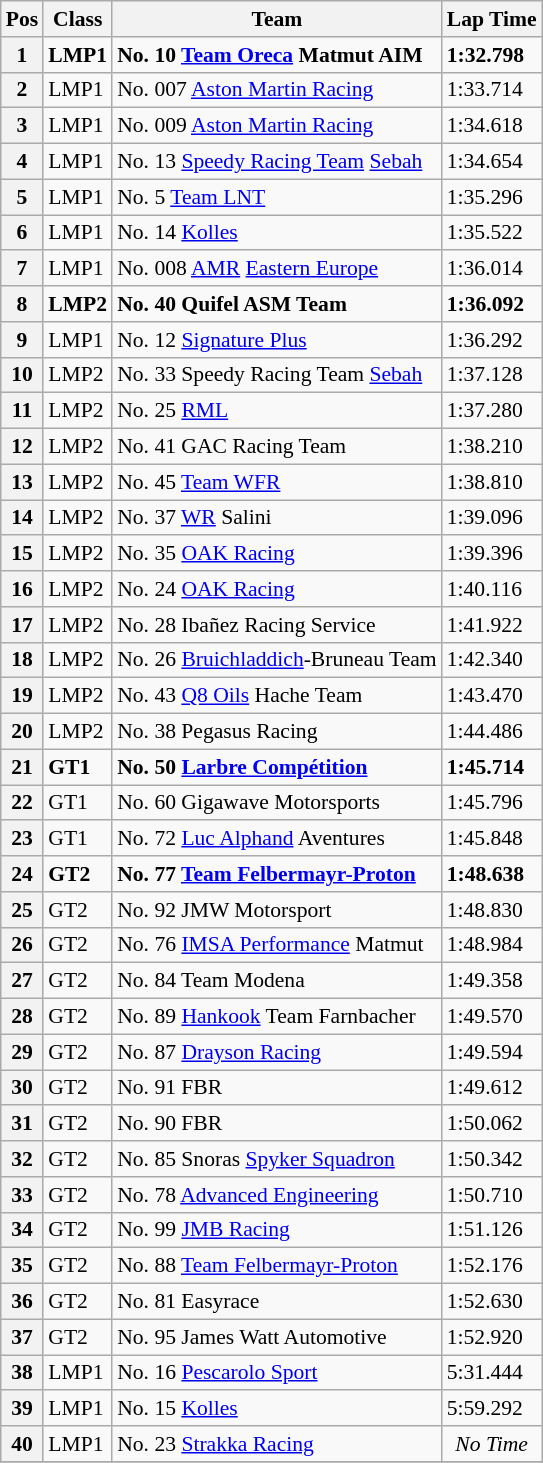<table class="wikitable" style="font-size: 90%;">
<tr>
<th>Pos</th>
<th>Class</th>
<th>Team</th>
<th>Lap Time</th>
</tr>
<tr style="font-weight:bold">
<th>1</th>
<td>LMP1</td>
<td>No. 10 <a href='#'>Team Oreca</a> Matmut AIM</td>
<td>1:32.798</td>
</tr>
<tr>
<th>2</th>
<td>LMP1</td>
<td>No. 007 <a href='#'>Aston Martin Racing</a></td>
<td>1:33.714</td>
</tr>
<tr>
<th>3</th>
<td>LMP1</td>
<td>No. 009 <a href='#'>Aston Martin Racing</a></td>
<td>1:34.618</td>
</tr>
<tr>
<th>4</th>
<td>LMP1</td>
<td>No. 13 <a href='#'>Speedy Racing Team</a> <a href='#'>Sebah</a></td>
<td>1:34.654</td>
</tr>
<tr>
<th>5</th>
<td>LMP1</td>
<td>No. 5 <a href='#'>Team LNT</a></td>
<td>1:35.296</td>
</tr>
<tr>
<th>6</th>
<td>LMP1</td>
<td>No. 14 <a href='#'>Kolles</a></td>
<td>1:35.522</td>
</tr>
<tr>
<th>7</th>
<td>LMP1</td>
<td>No. 008 <a href='#'>AMR</a> <a href='#'>Eastern Europe</a></td>
<td>1:36.014</td>
</tr>
<tr style="font-weight:bold">
<th>8</th>
<td>LMP2</td>
<td>No. 40 Quifel ASM Team</td>
<td>1:36.092</td>
</tr>
<tr>
<th>9</th>
<td>LMP1</td>
<td>No. 12 <a href='#'>Signature Plus</a></td>
<td>1:36.292</td>
</tr>
<tr>
<th>10</th>
<td>LMP2</td>
<td>No. 33 Speedy Racing Team <a href='#'>Sebah</a></td>
<td>1:37.128</td>
</tr>
<tr>
<th>11</th>
<td>LMP2</td>
<td>No. 25 <a href='#'>RML</a></td>
<td>1:37.280</td>
</tr>
<tr>
<th>12</th>
<td>LMP2</td>
<td>No. 41 GAC Racing Team</td>
<td>1:38.210</td>
</tr>
<tr>
<th>13</th>
<td>LMP2</td>
<td>No. 45 <a href='#'>Team WFR</a></td>
<td>1:38.810</td>
</tr>
<tr>
<th>14</th>
<td>LMP2</td>
<td>No. 37 <a href='#'>WR</a> Salini</td>
<td>1:39.096</td>
</tr>
<tr>
<th>15</th>
<td>LMP2</td>
<td>No. 35 <a href='#'>OAK Racing</a></td>
<td>1:39.396</td>
</tr>
<tr>
<th>16</th>
<td>LMP2</td>
<td>No. 24 <a href='#'>OAK Racing</a></td>
<td>1:40.116</td>
</tr>
<tr>
<th>17</th>
<td>LMP2</td>
<td>No. 28 Ibañez Racing Service</td>
<td>1:41.922</td>
</tr>
<tr>
<th>18</th>
<td>LMP2</td>
<td>No. 26 <a href='#'>Bruichladdich</a>-Bruneau Team</td>
<td>1:42.340</td>
</tr>
<tr>
<th>19</th>
<td>LMP2</td>
<td>No. 43 <a href='#'>Q8 Oils</a> Hache Team</td>
<td>1:43.470</td>
</tr>
<tr>
<th>20</th>
<td>LMP2</td>
<td>No. 38 Pegasus Racing</td>
<td>1:44.486</td>
</tr>
<tr style="font-weight:bold">
<th>21</th>
<td>GT1</td>
<td>No. 50 <a href='#'>Larbre Compétition</a></td>
<td>1:45.714</td>
</tr>
<tr>
<th>22</th>
<td>GT1</td>
<td>No. 60 Gigawave Motorsports</td>
<td>1:45.796</td>
</tr>
<tr>
<th>23</th>
<td>GT1</td>
<td>No. 72 <a href='#'>Luc Alphand</a> Aventures</td>
<td>1:45.848</td>
</tr>
<tr style="font-weight:bold">
<th>24</th>
<td>GT2</td>
<td>No. 77 <a href='#'>Team Felbermayr-Proton</a></td>
<td>1:48.638</td>
</tr>
<tr>
<th>25</th>
<td>GT2</td>
<td>No. 92 JMW Motorsport</td>
<td>1:48.830</td>
</tr>
<tr>
<th>26</th>
<td>GT2</td>
<td>No. 76 <a href='#'>IMSA Performance</a> Matmut</td>
<td>1:48.984</td>
</tr>
<tr>
<th>27</th>
<td>GT2</td>
<td>No. 84 Team Modena</td>
<td>1:49.358</td>
</tr>
<tr>
<th>28</th>
<td>GT2</td>
<td>No. 89 <a href='#'>Hankook</a> Team Farnbacher</td>
<td>1:49.570</td>
</tr>
<tr>
<th>29</th>
<td>GT2</td>
<td>No. 87 <a href='#'>Drayson Racing</a></td>
<td>1:49.594</td>
</tr>
<tr>
<th>30</th>
<td>GT2</td>
<td>No. 91 FBR</td>
<td>1:49.612</td>
</tr>
<tr>
<th>31</th>
<td>GT2</td>
<td>No. 90 FBR</td>
<td>1:50.062</td>
</tr>
<tr>
<th>32</th>
<td>GT2</td>
<td>No. 85 Snoras <a href='#'>Spyker Squadron</a></td>
<td>1:50.342</td>
</tr>
<tr>
<th>33</th>
<td>GT2</td>
<td>No. 78 <a href='#'>Advanced Engineering</a></td>
<td>1:50.710</td>
</tr>
<tr>
<th>34</th>
<td>GT2</td>
<td>No. 99 <a href='#'>JMB Racing</a></td>
<td>1:51.126</td>
</tr>
<tr>
<th>35</th>
<td>GT2</td>
<td>No. 88 <a href='#'>Team Felbermayr-Proton</a></td>
<td>1:52.176</td>
</tr>
<tr>
<th>36</th>
<td>GT2</td>
<td>No. 81 Easyrace</td>
<td>1:52.630</td>
</tr>
<tr>
<th>37</th>
<td>GT2</td>
<td>No. 95 James Watt Automotive</td>
<td>1:52.920</td>
</tr>
<tr>
<th>38</th>
<td>LMP1</td>
<td>No. 16 <a href='#'>Pescarolo Sport</a></td>
<td>5:31.444</td>
</tr>
<tr>
<th>39</th>
<td>LMP1</td>
<td>No. 15 <a href='#'>Kolles</a></td>
<td>5:59.292</td>
</tr>
<tr>
<th>40</th>
<td>LMP1</td>
<td>No. 23 <a href='#'>Strakka Racing</a></td>
<td align=center><em>No Time</em></td>
</tr>
<tr>
</tr>
</table>
